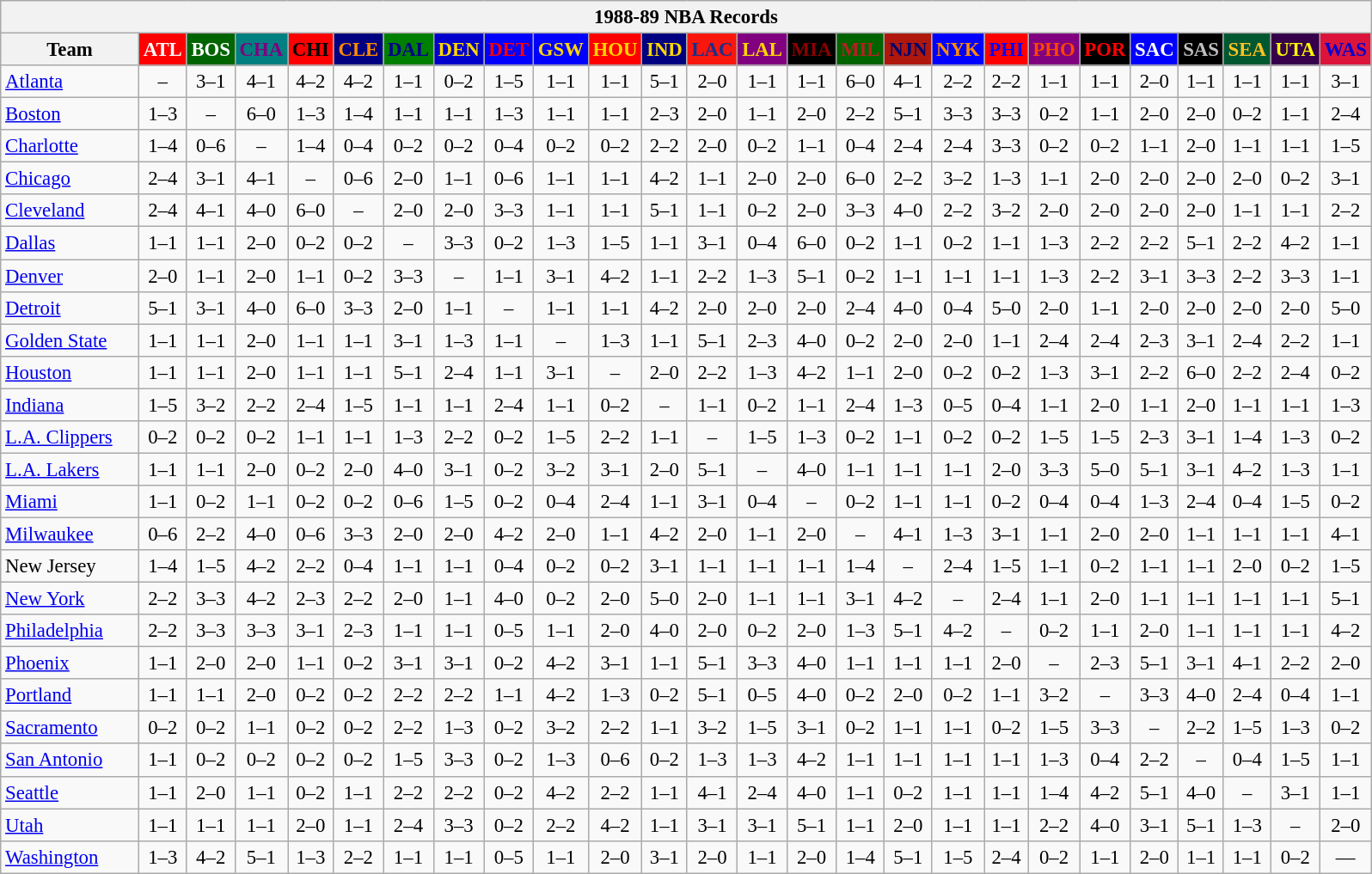<table class="wikitable" style="font-size:95%; text-align:center;">
<tr>
<th colspan=26>1988-89 NBA Records</th>
</tr>
<tr>
<th width=100>Team</th>
<th style="background:#FF0000;color:#FFFFFF;width=35">ATL</th>
<th style="background:#006400;color:#FFFFFF;width=35">BOS</th>
<th style="background:#008080;color:#800080;width=35">CHA</th>
<th style="background:#FF0000;color:#000000;width=35">CHI</th>
<th style="background:#000080;color:#FF8C00;width=35">CLE</th>
<th style="background:#008000;color:#00008B;width=35">DAL</th>
<th style="background:#0000CD;color:#FFD700;width=35">DEN</th>
<th style="background:#0000FF;color:#FF0000;width=35">DET</th>
<th style="background:#0000FF;color:#FFD700;width=35">GSW</th>
<th style="background:#FF0000;color:#FFD700;width=35">HOU</th>
<th style="background:#000080;color:#FFD700;width=35">IND</th>
<th style="background:#F9160D;color:#1A2E8B;width=35">LAC</th>
<th style="background:#800080;color:#FFD700;width=35">LAL</th>
<th style="background:#000000;color:#8B0000;width=35">MIA</th>
<th style="background:#006400;color:#B22222;width=35">MIL</th>
<th style="background:#B0170C;color:#00056D;width=35">NJN</th>
<th style="background:#0000FF;color:#FF8C00;width=35">NYK</th>
<th style="background:#FF0000;color:#0000FF;width=35">PHI</th>
<th style="background:#800080;color:#FF4500;width=35">PHO</th>
<th style="background:#000000;color:#FF0000;width=35">POR</th>
<th style="background:#0000FF;color:#FFFFFF;width=35">SAC</th>
<th style="background:#000000;color:#C0C0C0;width=35">SAS</th>
<th style="background:#005831;color:#FFC322;width=35">SEA</th>
<th style="background:#36004A;color:#FFFF00;width=35">UTA</th>
<th style="background:#DC143C;color:#0000CD;width=35">WAS</th>
</tr>
<tr>
<td style="text-align:left;"><a href='#'>Atlanta</a></td>
<td>–</td>
<td>3–1</td>
<td>4–1</td>
<td>4–2</td>
<td>4–2</td>
<td>1–1</td>
<td>0–2</td>
<td>1–5</td>
<td>1–1</td>
<td>1–1</td>
<td>5–1</td>
<td>2–0</td>
<td>1–1</td>
<td>1–1</td>
<td>6–0</td>
<td>4–1</td>
<td>2–2</td>
<td>2–2</td>
<td>1–1</td>
<td>1–1</td>
<td>2–0</td>
<td>1–1</td>
<td>1–1</td>
<td>1–1</td>
<td>3–1</td>
</tr>
<tr>
<td style="text-align:left;"><a href='#'>Boston</a></td>
<td>1–3</td>
<td>–</td>
<td>6–0</td>
<td>1–3</td>
<td>1–4</td>
<td>1–1</td>
<td>1–1</td>
<td>1–3</td>
<td>1–1</td>
<td>1–1</td>
<td>2–3</td>
<td>2–0</td>
<td>1–1</td>
<td>2–0</td>
<td>2–2</td>
<td>5–1</td>
<td>3–3</td>
<td>3–3</td>
<td>0–2</td>
<td>1–1</td>
<td>2–0</td>
<td>2–0</td>
<td>0–2</td>
<td>1–1</td>
<td>2–4</td>
</tr>
<tr>
<td style="text-align:left;"><a href='#'>Charlotte</a></td>
<td>1–4</td>
<td>0–6</td>
<td>–</td>
<td>1–4</td>
<td>0–4</td>
<td>0–2</td>
<td>0–2</td>
<td>0–4</td>
<td>0–2</td>
<td>0–2</td>
<td>2–2</td>
<td>2–0</td>
<td>0–2</td>
<td>1–1</td>
<td>0–4</td>
<td>2–4</td>
<td>2–4</td>
<td>3–3</td>
<td>0–2</td>
<td>0–2</td>
<td>1–1</td>
<td>2–0</td>
<td>1–1</td>
<td>1–1</td>
<td>1–5</td>
</tr>
<tr>
<td style="text-align:left;"><a href='#'>Chicago</a></td>
<td>2–4</td>
<td>3–1</td>
<td>4–1</td>
<td>–</td>
<td>0–6</td>
<td>2–0</td>
<td>1–1</td>
<td>0–6</td>
<td>1–1</td>
<td>1–1</td>
<td>4–2</td>
<td>1–1</td>
<td>2–0</td>
<td>2–0</td>
<td>6–0</td>
<td>2–2</td>
<td>3–2</td>
<td>1–3</td>
<td>1–1</td>
<td>2–0</td>
<td>2–0</td>
<td>2–0</td>
<td>2–0</td>
<td>0–2</td>
<td>3–1</td>
</tr>
<tr>
<td style="text-align:left;"><a href='#'>Cleveland</a></td>
<td>2–4</td>
<td>4–1</td>
<td>4–0</td>
<td>6–0</td>
<td>–</td>
<td>2–0</td>
<td>2–0</td>
<td>3–3</td>
<td>1–1</td>
<td>1–1</td>
<td>5–1</td>
<td>1–1</td>
<td>0–2</td>
<td>2–0</td>
<td>3–3</td>
<td>4–0</td>
<td>2–2</td>
<td>3–2</td>
<td>2–0</td>
<td>2–0</td>
<td>2–0</td>
<td>2–0</td>
<td>1–1</td>
<td>1–1</td>
<td>2–2</td>
</tr>
<tr>
<td style="text-align:left;"><a href='#'>Dallas</a></td>
<td>1–1</td>
<td>1–1</td>
<td>2–0</td>
<td>0–2</td>
<td>0–2</td>
<td>–</td>
<td>3–3</td>
<td>0–2</td>
<td>1–3</td>
<td>1–5</td>
<td>1–1</td>
<td>3–1</td>
<td>0–4</td>
<td>6–0</td>
<td>0–2</td>
<td>1–1</td>
<td>0–2</td>
<td>1–1</td>
<td>1–3</td>
<td>2–2</td>
<td>2–2</td>
<td>5–1</td>
<td>2–2</td>
<td>4–2</td>
<td>1–1</td>
</tr>
<tr>
<td style="text-align:left;"><a href='#'>Denver</a></td>
<td>2–0</td>
<td>1–1</td>
<td>2–0</td>
<td>1–1</td>
<td>0–2</td>
<td>3–3</td>
<td>–</td>
<td>1–1</td>
<td>3–1</td>
<td>4–2</td>
<td>1–1</td>
<td>2–2</td>
<td>1–3</td>
<td>5–1</td>
<td>0–2</td>
<td>1–1</td>
<td>1–1</td>
<td>1–1</td>
<td>1–3</td>
<td>2–2</td>
<td>3–1</td>
<td>3–3</td>
<td>2–2</td>
<td>3–3</td>
<td>1–1</td>
</tr>
<tr>
<td style="text-align:left;"><a href='#'>Detroit</a></td>
<td>5–1</td>
<td>3–1</td>
<td>4–0</td>
<td>6–0</td>
<td>3–3</td>
<td>2–0</td>
<td>1–1</td>
<td>–</td>
<td>1–1</td>
<td>1–1</td>
<td>4–2</td>
<td>2–0</td>
<td>2–0</td>
<td>2–0</td>
<td>2–4</td>
<td>4–0</td>
<td>0–4</td>
<td>5–0</td>
<td>2–0</td>
<td>1–1</td>
<td>2–0</td>
<td>2–0</td>
<td>2–0</td>
<td>2–0</td>
<td>5–0</td>
</tr>
<tr>
<td style="text-align:left;"><a href='#'>Golden State</a></td>
<td>1–1</td>
<td>1–1</td>
<td>2–0</td>
<td>1–1</td>
<td>1–1</td>
<td>3–1</td>
<td>1–3</td>
<td>1–1</td>
<td>–</td>
<td>1–3</td>
<td>1–1</td>
<td>5–1</td>
<td>2–3</td>
<td>4–0</td>
<td>0–2</td>
<td>2–0</td>
<td>2–0</td>
<td>1–1</td>
<td>2–4</td>
<td>2–4</td>
<td>2–3</td>
<td>3–1</td>
<td>2–4</td>
<td>2–2</td>
<td>1–1</td>
</tr>
<tr>
<td style="text-align:left;"><a href='#'>Houston</a></td>
<td>1–1</td>
<td>1–1</td>
<td>2–0</td>
<td>1–1</td>
<td>1–1</td>
<td>5–1</td>
<td>2–4</td>
<td>1–1</td>
<td>3–1</td>
<td>–</td>
<td>2–0</td>
<td>2–2</td>
<td>1–3</td>
<td>4–2</td>
<td>1–1</td>
<td>2–0</td>
<td>0–2</td>
<td>0–2</td>
<td>1–3</td>
<td>3–1</td>
<td>2–2</td>
<td>6–0</td>
<td>2–2</td>
<td>2–4</td>
<td>0–2</td>
</tr>
<tr>
<td style="text-align:left;"><a href='#'>Indiana</a></td>
<td>1–5</td>
<td>3–2</td>
<td>2–2</td>
<td>2–4</td>
<td>1–5</td>
<td>1–1</td>
<td>1–1</td>
<td>2–4</td>
<td>1–1</td>
<td>0–2</td>
<td>–</td>
<td>1–1</td>
<td>0–2</td>
<td>1–1</td>
<td>2–4</td>
<td>1–3</td>
<td>0–5</td>
<td>0–4</td>
<td>1–1</td>
<td>2–0</td>
<td>1–1</td>
<td>2–0</td>
<td>1–1</td>
<td>1–1</td>
<td>1–3</td>
</tr>
<tr>
<td style="text-align:left;"><a href='#'>L.A. Clippers</a></td>
<td>0–2</td>
<td>0–2</td>
<td>0–2</td>
<td>1–1</td>
<td>1–1</td>
<td>1–3</td>
<td>2–2</td>
<td>0–2</td>
<td>1–5</td>
<td>2–2</td>
<td>1–1</td>
<td>–</td>
<td>1–5</td>
<td>1–3</td>
<td>0–2</td>
<td>1–1</td>
<td>0–2</td>
<td>0–2</td>
<td>1–5</td>
<td>1–5</td>
<td>2–3</td>
<td>3–1</td>
<td>1–4</td>
<td>1–3</td>
<td>0–2</td>
</tr>
<tr>
<td style="text-align:left;"><a href='#'>L.A. Lakers</a></td>
<td>1–1</td>
<td>1–1</td>
<td>2–0</td>
<td>0–2</td>
<td>2–0</td>
<td>4–0</td>
<td>3–1</td>
<td>0–2</td>
<td>3–2</td>
<td>3–1</td>
<td>2–0</td>
<td>5–1</td>
<td>–</td>
<td>4–0</td>
<td>1–1</td>
<td>1–1</td>
<td>1–1</td>
<td>2–0</td>
<td>3–3</td>
<td>5–0</td>
<td>5–1</td>
<td>3–1</td>
<td>4–2</td>
<td>1–3</td>
<td>1–1</td>
</tr>
<tr>
<td style="text-align:left;"><a href='#'>Miami</a></td>
<td>1–1</td>
<td>0–2</td>
<td>1–1</td>
<td>0–2</td>
<td>0–2</td>
<td>0–6</td>
<td>1–5</td>
<td>0–2</td>
<td>0–4</td>
<td>2–4</td>
<td>1–1</td>
<td>3–1</td>
<td>0–4</td>
<td>–</td>
<td>0–2</td>
<td>1–1</td>
<td>1–1</td>
<td>0–2</td>
<td>0–4</td>
<td>0–4</td>
<td>1–3</td>
<td>2–4</td>
<td>0–4</td>
<td>1–5</td>
<td>0–2</td>
</tr>
<tr>
<td style="text-align:left;"><a href='#'>Milwaukee</a></td>
<td>0–6</td>
<td>2–2</td>
<td>4–0</td>
<td>0–6</td>
<td>3–3</td>
<td>2–0</td>
<td>2–0</td>
<td>4–2</td>
<td>2–0</td>
<td>1–1</td>
<td>4–2</td>
<td>2–0</td>
<td>1–1</td>
<td>2–0</td>
<td>–</td>
<td>4–1</td>
<td>1–3</td>
<td>3–1</td>
<td>1–1</td>
<td>2–0</td>
<td>2–0</td>
<td>1–1</td>
<td>1–1</td>
<td>1–1</td>
<td>4–1</td>
</tr>
<tr>
<td style="text-align:left;">New Jersey</td>
<td>1–4</td>
<td>1–5</td>
<td>4–2</td>
<td>2–2</td>
<td>0–4</td>
<td>1–1</td>
<td>1–1</td>
<td>0–4</td>
<td>0–2</td>
<td>0–2</td>
<td>3–1</td>
<td>1–1</td>
<td>1–1</td>
<td>1–1</td>
<td>1–4</td>
<td>–</td>
<td>2–4</td>
<td>1–5</td>
<td>1–1</td>
<td>0–2</td>
<td>1–1</td>
<td>1–1</td>
<td>2–0</td>
<td>0–2</td>
<td>1–5</td>
</tr>
<tr>
<td style="text-align:left;"><a href='#'>New York</a></td>
<td>2–2</td>
<td>3–3</td>
<td>4–2</td>
<td>2–3</td>
<td>2–2</td>
<td>2–0</td>
<td>1–1</td>
<td>4–0</td>
<td>0–2</td>
<td>2–0</td>
<td>5–0</td>
<td>2–0</td>
<td>1–1</td>
<td>1–1</td>
<td>3–1</td>
<td>4–2</td>
<td>–</td>
<td>2–4</td>
<td>1–1</td>
<td>2–0</td>
<td>1–1</td>
<td>1–1</td>
<td>1–1</td>
<td>1–1</td>
<td>5–1</td>
</tr>
<tr>
<td style="text-align:left;"><a href='#'>Philadelphia</a></td>
<td>2–2</td>
<td>3–3</td>
<td>3–3</td>
<td>3–1</td>
<td>2–3</td>
<td>1–1</td>
<td>1–1</td>
<td>0–5</td>
<td>1–1</td>
<td>2–0</td>
<td>4–0</td>
<td>2–0</td>
<td>0–2</td>
<td>2–0</td>
<td>1–3</td>
<td>5–1</td>
<td>4–2</td>
<td>–</td>
<td>0–2</td>
<td>1–1</td>
<td>2–0</td>
<td>1–1</td>
<td>1–1</td>
<td>1–1</td>
<td>4–2</td>
</tr>
<tr>
<td style="text-align:left;"><a href='#'>Phoenix</a></td>
<td>1–1</td>
<td>2–0</td>
<td>2–0</td>
<td>1–1</td>
<td>0–2</td>
<td>3–1</td>
<td>3–1</td>
<td>0–2</td>
<td>4–2</td>
<td>3–1</td>
<td>1–1</td>
<td>5–1</td>
<td>3–3</td>
<td>4–0</td>
<td>1–1</td>
<td>1–1</td>
<td>1–1</td>
<td>2–0</td>
<td>–</td>
<td>2–3</td>
<td>5–1</td>
<td>3–1</td>
<td>4–1</td>
<td>2–2</td>
<td>2–0</td>
</tr>
<tr>
<td style="text-align:left;"><a href='#'>Portland</a></td>
<td>1–1</td>
<td>1–1</td>
<td>2–0</td>
<td>0–2</td>
<td>0–2</td>
<td>2–2</td>
<td>2–2</td>
<td>1–1</td>
<td>4–2</td>
<td>1–3</td>
<td>0–2</td>
<td>5–1</td>
<td>0–5</td>
<td>4–0</td>
<td>0–2</td>
<td>2–0</td>
<td>0–2</td>
<td>1–1</td>
<td>3–2</td>
<td>–</td>
<td>3–3</td>
<td>4–0</td>
<td>2–4</td>
<td>0–4</td>
<td>1–1</td>
</tr>
<tr>
<td style="text-align:left;"><a href='#'>Sacramento</a></td>
<td>0–2</td>
<td>0–2</td>
<td>1–1</td>
<td>0–2</td>
<td>0–2</td>
<td>2–2</td>
<td>1–3</td>
<td>0–2</td>
<td>3–2</td>
<td>2–2</td>
<td>1–1</td>
<td>3–2</td>
<td>1–5</td>
<td>3–1</td>
<td>0–2</td>
<td>1–1</td>
<td>1–1</td>
<td>0–2</td>
<td>1–5</td>
<td>3–3</td>
<td>–</td>
<td>2–2</td>
<td>1–5</td>
<td>1–3</td>
<td>0–2</td>
</tr>
<tr>
<td style="text-align:left;"><a href='#'>San Antonio</a></td>
<td>1–1</td>
<td>0–2</td>
<td>0–2</td>
<td>0–2</td>
<td>0–2</td>
<td>1–5</td>
<td>3–3</td>
<td>0–2</td>
<td>1–3</td>
<td>0–6</td>
<td>0–2</td>
<td>1–3</td>
<td>1–3</td>
<td>4–2</td>
<td>1–1</td>
<td>1–1</td>
<td>1–1</td>
<td>1–1</td>
<td>1–3</td>
<td>0–4</td>
<td>2–2</td>
<td>–</td>
<td>0–4</td>
<td>1–5</td>
<td>1–1</td>
</tr>
<tr>
<td style="text-align:left;"><a href='#'>Seattle</a></td>
<td>1–1</td>
<td>2–0</td>
<td>1–1</td>
<td>0–2</td>
<td>1–1</td>
<td>2–2</td>
<td>2–2</td>
<td>0–2</td>
<td>4–2</td>
<td>2–2</td>
<td>1–1</td>
<td>4–1</td>
<td>2–4</td>
<td>4–0</td>
<td>1–1</td>
<td>0–2</td>
<td>1–1</td>
<td>1–1</td>
<td>1–4</td>
<td>4–2</td>
<td>5–1</td>
<td>4–0</td>
<td>–</td>
<td>3–1</td>
<td>1–1</td>
</tr>
<tr>
<td style="text-align:left;"><a href='#'>Utah</a></td>
<td>1–1</td>
<td>1–1</td>
<td>1–1</td>
<td>2–0</td>
<td>1–1</td>
<td>2–4</td>
<td>3–3</td>
<td>0–2</td>
<td>2–2</td>
<td>4–2</td>
<td>1–1</td>
<td>3–1</td>
<td>3–1</td>
<td>5–1</td>
<td>1–1</td>
<td>2–0</td>
<td>1–1</td>
<td>1–1</td>
<td>2–2</td>
<td>4–0</td>
<td>3–1</td>
<td>5–1</td>
<td>1–3</td>
<td>–</td>
<td>2–0</td>
</tr>
<tr>
<td style="text-align:left;"><a href='#'>Washington</a></td>
<td>1–3</td>
<td>4–2</td>
<td>5–1</td>
<td>1–3</td>
<td>2–2</td>
<td>1–1</td>
<td>1–1</td>
<td>0–5</td>
<td>1–1</td>
<td>2–0</td>
<td>3–1</td>
<td>2–0</td>
<td>1–1</td>
<td>2–0</td>
<td>1–4</td>
<td>5–1</td>
<td>1–5</td>
<td>2–4</td>
<td>0–2</td>
<td>1–1</td>
<td>2–0</td>
<td>1–1</td>
<td>1–1</td>
<td>0–2</td>
<td>—</td>
</tr>
</table>
